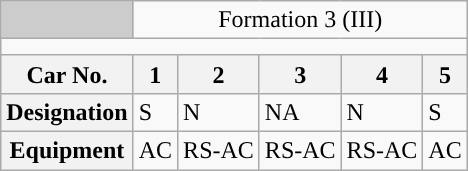<table class="wikitable">
<tr>
<td style="background-color:#ccc;"> </td>
<td colspan="5" style="text-align:center;">Formation 3 (III)</td>
</tr>
<tr style="line-height: 3.3px; background-color:#">
<td colspan="6" style="padding:0; border:0;"> </td>
</tr>
<tr style="line-height: 6.7px; background-color:#">
<td colspan="6" style="padding:0; border:0;"> </td>
</tr>
<tr>
<th>Car No.</th>
<th>1</th>
<th>2</th>
<th>3</th>
<th>4</th>
<th>5</th>
</tr>
<tr>
<th>Designation</th>
<td>S</td>
<td>N</td>
<td>NA</td>
<td>N</td>
<td>S</td>
</tr>
<tr>
<th>Equipment</th>
<td>AC</td>
<td>RS-AC</td>
<td>RS-AC</td>
<td>RS-AC</td>
<td>AC</td>
</tr>
</table>
